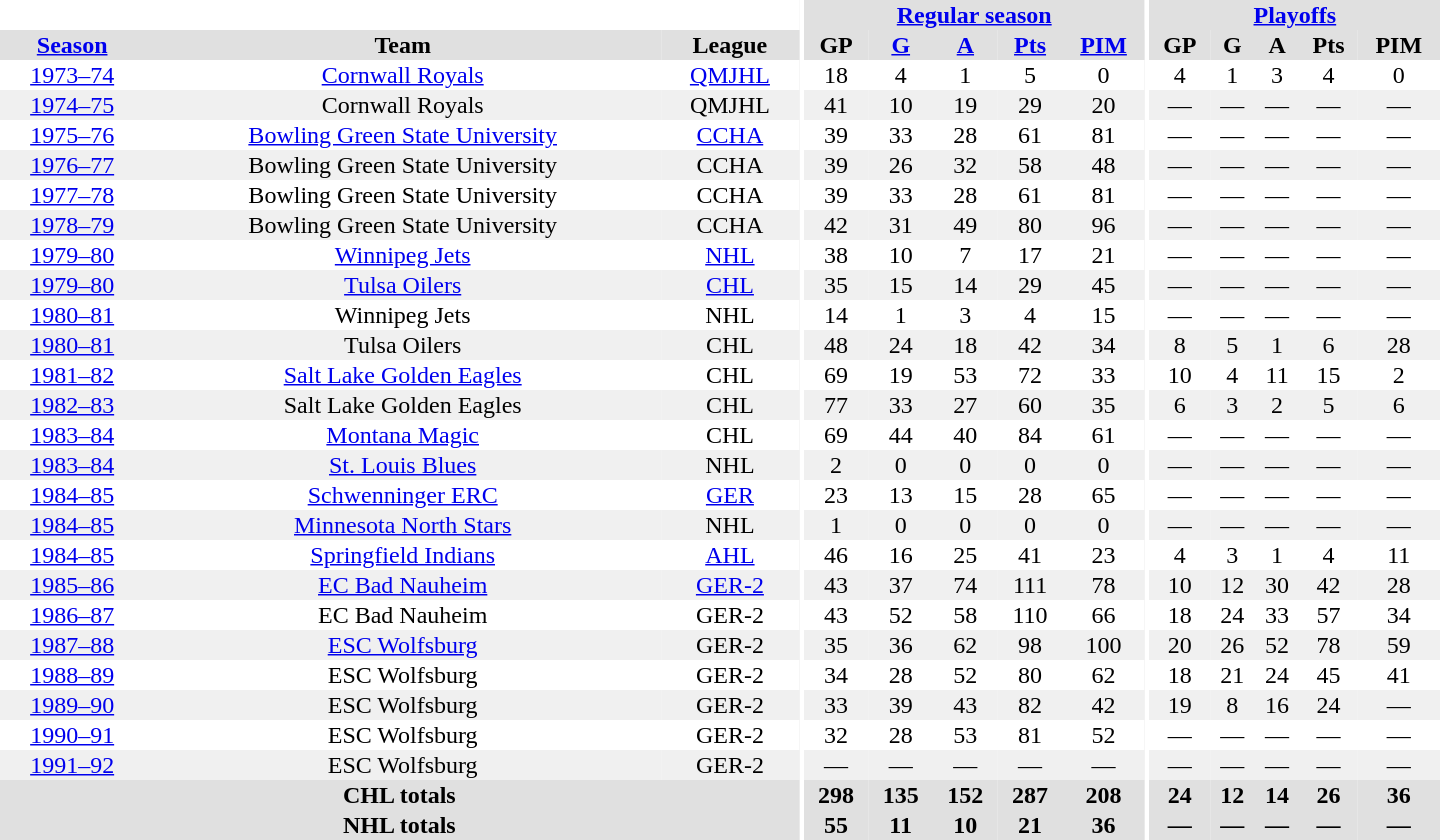<table border="0" cellpadding="1" cellspacing="0" style="text-align:center; width:60em">
<tr bgcolor="#e0e0e0">
<th colspan="3" bgcolor="#ffffff"></th>
<th rowspan="100" bgcolor="#ffffff"></th>
<th colspan="5"><a href='#'>Regular season</a></th>
<th rowspan="100" bgcolor="#ffffff"></th>
<th colspan="5"><a href='#'>Playoffs</a></th>
</tr>
<tr bgcolor="#e0e0e0">
<th><a href='#'>Season</a></th>
<th>Team</th>
<th>League</th>
<th>GP</th>
<th><a href='#'>G</a></th>
<th><a href='#'>A</a></th>
<th><a href='#'>Pts</a></th>
<th><a href='#'>PIM</a></th>
<th>GP</th>
<th>G</th>
<th>A</th>
<th>Pts</th>
<th>PIM</th>
</tr>
<tr>
<td><a href='#'>1973–74</a></td>
<td><a href='#'>Cornwall Royals</a></td>
<td><a href='#'>QMJHL</a></td>
<td>18</td>
<td>4</td>
<td>1</td>
<td>5</td>
<td>0</td>
<td>4</td>
<td>1</td>
<td>3</td>
<td>4</td>
<td>0</td>
</tr>
<tr bgcolor="#f0f0f0">
<td><a href='#'>1974–75</a></td>
<td>Cornwall Royals</td>
<td>QMJHL</td>
<td>41</td>
<td>10</td>
<td>19</td>
<td>29</td>
<td>20</td>
<td>—</td>
<td>—</td>
<td>—</td>
<td>—</td>
<td>—</td>
</tr>
<tr>
<td><a href='#'>1975–76</a></td>
<td><a href='#'>Bowling Green State University</a></td>
<td><a href='#'>CCHA</a></td>
<td>39</td>
<td>33</td>
<td>28</td>
<td>61</td>
<td>81</td>
<td>—</td>
<td>—</td>
<td>—</td>
<td>—</td>
<td>—</td>
</tr>
<tr bgcolor="#f0f0f0">
<td><a href='#'>1976–77</a></td>
<td>Bowling Green State University</td>
<td>CCHA</td>
<td>39</td>
<td>26</td>
<td>32</td>
<td>58</td>
<td>48</td>
<td>—</td>
<td>—</td>
<td>—</td>
<td>—</td>
<td>—</td>
</tr>
<tr>
<td><a href='#'>1977–78</a></td>
<td>Bowling Green State University</td>
<td>CCHA</td>
<td>39</td>
<td>33</td>
<td>28</td>
<td>61</td>
<td>81</td>
<td>—</td>
<td>—</td>
<td>—</td>
<td>—</td>
<td>—</td>
</tr>
<tr bgcolor="#f0f0f0">
<td><a href='#'>1978–79</a></td>
<td>Bowling Green State University</td>
<td>CCHA</td>
<td>42</td>
<td>31</td>
<td>49</td>
<td>80</td>
<td>96</td>
<td>—</td>
<td>—</td>
<td>—</td>
<td>—</td>
<td>—</td>
</tr>
<tr>
<td><a href='#'>1979–80</a></td>
<td><a href='#'>Winnipeg Jets</a></td>
<td><a href='#'>NHL</a></td>
<td>38</td>
<td>10</td>
<td>7</td>
<td>17</td>
<td>21</td>
<td>—</td>
<td>—</td>
<td>—</td>
<td>—</td>
<td>—</td>
</tr>
<tr bgcolor="#f0f0f0">
<td><a href='#'>1979–80</a></td>
<td><a href='#'>Tulsa Oilers</a></td>
<td><a href='#'>CHL</a></td>
<td>35</td>
<td>15</td>
<td>14</td>
<td>29</td>
<td>45</td>
<td>—</td>
<td>—</td>
<td>—</td>
<td>—</td>
<td>—</td>
</tr>
<tr>
<td><a href='#'>1980–81</a></td>
<td>Winnipeg Jets</td>
<td>NHL</td>
<td>14</td>
<td>1</td>
<td>3</td>
<td>4</td>
<td>15</td>
<td>—</td>
<td>—</td>
<td>—</td>
<td>—</td>
<td>—</td>
</tr>
<tr bgcolor="#f0f0f0">
<td><a href='#'>1980–81</a></td>
<td>Tulsa Oilers</td>
<td>CHL</td>
<td>48</td>
<td>24</td>
<td>18</td>
<td>42</td>
<td>34</td>
<td>8</td>
<td>5</td>
<td>1</td>
<td>6</td>
<td>28</td>
</tr>
<tr>
<td><a href='#'>1981–82</a></td>
<td><a href='#'>Salt Lake Golden Eagles</a></td>
<td>CHL</td>
<td>69</td>
<td>19</td>
<td>53</td>
<td>72</td>
<td>33</td>
<td>10</td>
<td>4</td>
<td>11</td>
<td>15</td>
<td>2</td>
</tr>
<tr bgcolor="#f0f0f0">
<td><a href='#'>1982–83</a></td>
<td>Salt Lake Golden Eagles</td>
<td>CHL</td>
<td>77</td>
<td>33</td>
<td>27</td>
<td>60</td>
<td>35</td>
<td>6</td>
<td>3</td>
<td>2</td>
<td>5</td>
<td>6</td>
</tr>
<tr>
<td><a href='#'>1983–84</a></td>
<td><a href='#'>Montana Magic</a></td>
<td>CHL</td>
<td>69</td>
<td>44</td>
<td>40</td>
<td>84</td>
<td>61</td>
<td>—</td>
<td>—</td>
<td>—</td>
<td>—</td>
<td>—</td>
</tr>
<tr bgcolor="#f0f0f0">
<td><a href='#'>1983–84</a></td>
<td><a href='#'>St. Louis Blues</a></td>
<td>NHL</td>
<td>2</td>
<td>0</td>
<td>0</td>
<td>0</td>
<td>0</td>
<td>—</td>
<td>—</td>
<td>—</td>
<td>—</td>
<td>—</td>
</tr>
<tr>
<td><a href='#'>1984–85</a></td>
<td><a href='#'>Schwenninger ERC</a></td>
<td><a href='#'>GER</a></td>
<td>23</td>
<td>13</td>
<td>15</td>
<td>28</td>
<td>65</td>
<td>—</td>
<td>—</td>
<td>—</td>
<td>—</td>
<td>—</td>
</tr>
<tr bgcolor="#f0f0f0">
<td><a href='#'>1984–85</a></td>
<td><a href='#'>Minnesota North Stars</a></td>
<td>NHL</td>
<td>1</td>
<td>0</td>
<td>0</td>
<td>0</td>
<td>0</td>
<td>—</td>
<td>—</td>
<td>—</td>
<td>—</td>
<td>—</td>
</tr>
<tr>
<td><a href='#'>1984–85</a></td>
<td><a href='#'>Springfield Indians</a></td>
<td><a href='#'>AHL</a></td>
<td>46</td>
<td>16</td>
<td>25</td>
<td>41</td>
<td>23</td>
<td>4</td>
<td>3</td>
<td>1</td>
<td>4</td>
<td>11</td>
</tr>
<tr bgcolor="#f0f0f0">
<td><a href='#'>1985–86</a></td>
<td><a href='#'>EC Bad Nauheim</a></td>
<td><a href='#'>GER-2</a></td>
<td>43</td>
<td>37</td>
<td>74</td>
<td>111</td>
<td>78</td>
<td>10</td>
<td>12</td>
<td>30</td>
<td>42</td>
<td>28</td>
</tr>
<tr>
<td><a href='#'>1986–87</a></td>
<td>EC Bad Nauheim</td>
<td>GER-2</td>
<td>43</td>
<td>52</td>
<td>58</td>
<td>110</td>
<td>66</td>
<td>18</td>
<td>24</td>
<td>33</td>
<td>57</td>
<td>34</td>
</tr>
<tr bgcolor="#f0f0f0">
<td><a href='#'>1987–88</a></td>
<td><a href='#'>ESC Wolfsburg</a></td>
<td>GER-2</td>
<td>35</td>
<td>36</td>
<td>62</td>
<td>98</td>
<td>100</td>
<td>20</td>
<td>26</td>
<td>52</td>
<td>78</td>
<td>59</td>
</tr>
<tr>
<td><a href='#'>1988–89</a></td>
<td>ESC Wolfsburg</td>
<td>GER-2</td>
<td>34</td>
<td>28</td>
<td>52</td>
<td>80</td>
<td>62</td>
<td>18</td>
<td>21</td>
<td>24</td>
<td>45</td>
<td>41</td>
</tr>
<tr bgcolor="#f0f0f0">
<td><a href='#'>1989–90</a></td>
<td>ESC Wolfsburg</td>
<td>GER-2</td>
<td>33</td>
<td>39</td>
<td>43</td>
<td>82</td>
<td>42</td>
<td>19</td>
<td>8</td>
<td>16</td>
<td>24</td>
<td>—</td>
</tr>
<tr>
<td><a href='#'>1990–91</a></td>
<td>ESC Wolfsburg</td>
<td>GER-2</td>
<td>32</td>
<td>28</td>
<td>53</td>
<td>81</td>
<td>52</td>
<td>—</td>
<td>—</td>
<td>—</td>
<td>—</td>
<td>—</td>
</tr>
<tr bgcolor="#f0f0f0">
<td><a href='#'>1991–92</a></td>
<td>ESC Wolfsburg</td>
<td>GER-2</td>
<td>—</td>
<td>—</td>
<td>—</td>
<td>—</td>
<td>—</td>
<td>—</td>
<td>—</td>
<td>—</td>
<td>—</td>
<td>—</td>
</tr>
<tr bgcolor="#e0e0e0">
<th colspan="3">CHL totals</th>
<th>298</th>
<th>135</th>
<th>152</th>
<th>287</th>
<th>208</th>
<th>24</th>
<th>12</th>
<th>14</th>
<th>26</th>
<th>36</th>
</tr>
<tr bgcolor="#e0e0e0">
<th colspan="3">NHL totals</th>
<th>55</th>
<th>11</th>
<th>10</th>
<th>21</th>
<th>36</th>
<th>—</th>
<th>—</th>
<th>—</th>
<th>—</th>
<th>—</th>
</tr>
</table>
